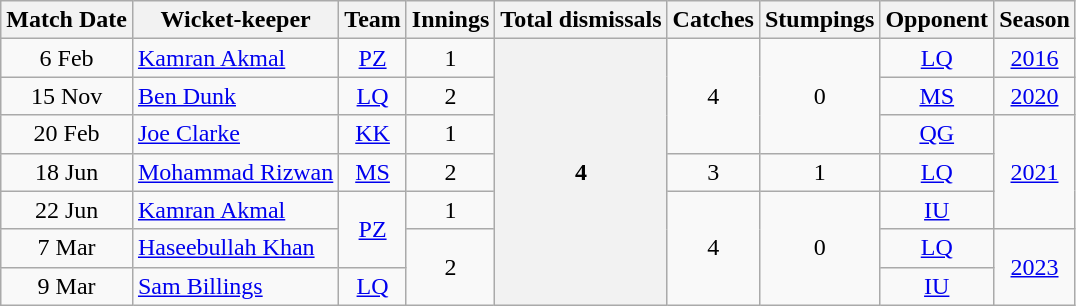<table class="wikitable" style="text-align:center;">
<tr>
<th>Match Date</th>
<th>Wicket-keeper</th>
<th>Team</th>
<th>Innings</th>
<th>Total dismissals</th>
<th>Catches</th>
<th>Stumpings</th>
<th>Opponent</th>
<th>Season</th>
</tr>
<tr>
<td>6 Feb</td>
<td style="text-align:left"><a href='#'>Kamran Akmal</a></td>
<td><a href='#'>PZ</a></td>
<td>1</td>
<th rowspan="7">4</th>
<td rowspan="3">4</td>
<td rowspan="3">0</td>
<td><a href='#'>LQ</a></td>
<td><a href='#'>2016</a></td>
</tr>
<tr>
<td>15 Nov</td>
<td style="text-align:left"><a href='#'>Ben Dunk</a></td>
<td><a href='#'>LQ</a></td>
<td>2</td>
<td><a href='#'>MS</a></td>
<td><a href='#'>2020</a></td>
</tr>
<tr>
<td>20 Feb</td>
<td style="text-align:left"><a href='#'>Joe Clarke</a></td>
<td><a href='#'>KK</a></td>
<td>1</td>
<td><a href='#'>QG</a></td>
<td rowspan="3"><a href='#'>2021</a></td>
</tr>
<tr>
<td>18 Jun</td>
<td style="text-align:left"><a href='#'>Mohammad Rizwan</a></td>
<td><a href='#'>MS</a></td>
<td>2</td>
<td>3</td>
<td>1</td>
<td><a href='#'>LQ</a></td>
</tr>
<tr>
<td>22 Jun</td>
<td style="text-align:left"><a href='#'>Kamran Akmal</a></td>
<td rowspan="2"><a href='#'>PZ</a></td>
<td>1</td>
<td rowspan="3">4</td>
<td rowspan="3">0</td>
<td><a href='#'>IU</a></td>
</tr>
<tr>
<td>7 Mar</td>
<td style="text-align:left"><a href='#'>Haseebullah Khan</a></td>
<td rowspan="2">2</td>
<td><a href='#'>LQ</a></td>
<td rowspan="2"><a href='#'>2023</a></td>
</tr>
<tr>
<td>9 Mar</td>
<td style="text-align:left"><a href='#'>Sam Billings</a></td>
<td><a href='#'>LQ</a></td>
<td><a href='#'>IU</a></td>
</tr>
</table>
